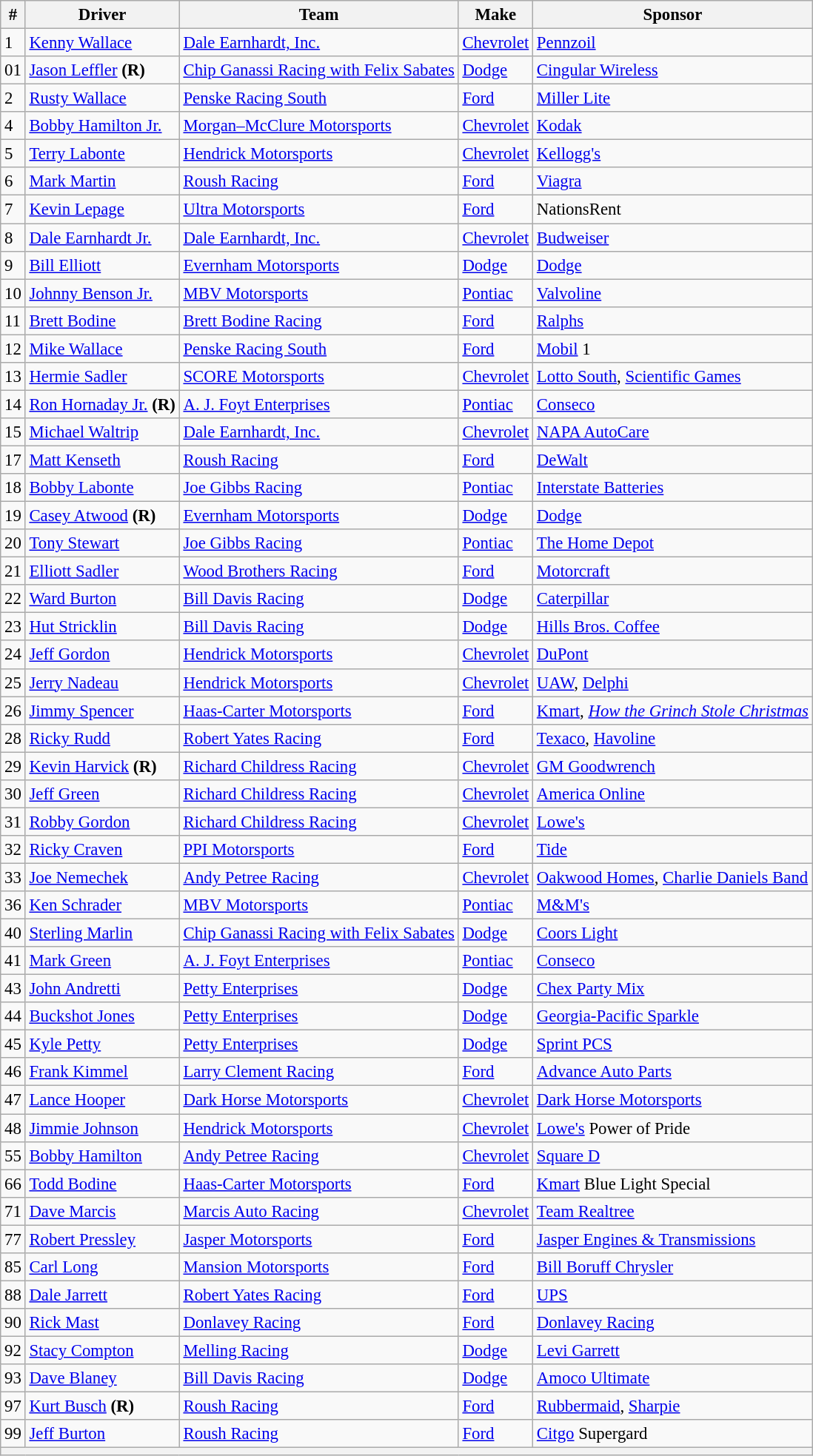<table class="wikitable" style="font-size:95%">
<tr>
<th>#</th>
<th>Driver</th>
<th>Team</th>
<th>Make</th>
<th>Sponsor</th>
</tr>
<tr>
<td>1</td>
<td><a href='#'>Kenny Wallace</a></td>
<td><a href='#'>Dale Earnhardt, Inc.</a></td>
<td><a href='#'>Chevrolet</a></td>
<td><a href='#'>Pennzoil</a></td>
</tr>
<tr>
<td>01</td>
<td><a href='#'>Jason Leffler</a> <strong>(R)</strong></td>
<td><a href='#'>Chip Ganassi Racing with Felix Sabates</a></td>
<td><a href='#'>Dodge</a></td>
<td><a href='#'>Cingular Wireless</a></td>
</tr>
<tr>
<td>2</td>
<td><a href='#'>Rusty Wallace</a></td>
<td><a href='#'>Penske Racing South</a></td>
<td><a href='#'>Ford</a></td>
<td><a href='#'>Miller Lite</a></td>
</tr>
<tr>
<td>4</td>
<td><a href='#'>Bobby Hamilton Jr.</a></td>
<td><a href='#'>Morgan–McClure Motorsports</a></td>
<td><a href='#'>Chevrolet</a></td>
<td><a href='#'>Kodak</a></td>
</tr>
<tr>
<td>5</td>
<td><a href='#'>Terry Labonte</a></td>
<td><a href='#'>Hendrick Motorsports</a></td>
<td><a href='#'>Chevrolet</a></td>
<td><a href='#'>Kellogg's</a></td>
</tr>
<tr>
<td>6</td>
<td><a href='#'>Mark Martin</a></td>
<td><a href='#'>Roush Racing</a></td>
<td><a href='#'>Ford</a></td>
<td><a href='#'>Viagra</a></td>
</tr>
<tr>
<td>7</td>
<td><a href='#'>Kevin Lepage</a></td>
<td><a href='#'>Ultra Motorsports</a></td>
<td><a href='#'>Ford</a></td>
<td>NationsRent</td>
</tr>
<tr>
<td>8</td>
<td><a href='#'>Dale Earnhardt Jr.</a></td>
<td><a href='#'>Dale Earnhardt, Inc.</a></td>
<td><a href='#'>Chevrolet</a></td>
<td><a href='#'>Budweiser</a></td>
</tr>
<tr>
<td>9</td>
<td><a href='#'>Bill Elliott</a></td>
<td><a href='#'>Evernham Motorsports</a></td>
<td><a href='#'>Dodge</a></td>
<td><a href='#'>Dodge</a></td>
</tr>
<tr>
<td>10</td>
<td><a href='#'>Johnny Benson Jr.</a></td>
<td><a href='#'>MBV Motorsports</a></td>
<td><a href='#'>Pontiac</a></td>
<td><a href='#'>Valvoline</a></td>
</tr>
<tr>
<td>11</td>
<td><a href='#'>Brett Bodine</a></td>
<td><a href='#'>Brett Bodine Racing</a></td>
<td><a href='#'>Ford</a></td>
<td><a href='#'>Ralphs</a></td>
</tr>
<tr>
<td>12</td>
<td><a href='#'>Mike Wallace</a></td>
<td><a href='#'>Penske Racing South</a></td>
<td><a href='#'>Ford</a></td>
<td><a href='#'>Mobil</a> 1</td>
</tr>
<tr>
<td>13</td>
<td><a href='#'>Hermie Sadler</a></td>
<td><a href='#'>SCORE Motorsports</a></td>
<td><a href='#'>Chevrolet</a></td>
<td><a href='#'>Lotto South</a>, <a href='#'>Scientific Games</a></td>
</tr>
<tr>
<td>14</td>
<td><a href='#'>Ron Hornaday Jr.</a> <strong>(R)</strong></td>
<td><a href='#'>A. J. Foyt Enterprises</a></td>
<td><a href='#'>Pontiac</a></td>
<td><a href='#'>Conseco</a></td>
</tr>
<tr>
<td>15</td>
<td><a href='#'>Michael Waltrip</a></td>
<td><a href='#'>Dale Earnhardt, Inc.</a></td>
<td><a href='#'>Chevrolet</a></td>
<td><a href='#'>NAPA AutoCare</a></td>
</tr>
<tr>
<td>17</td>
<td><a href='#'>Matt Kenseth</a></td>
<td><a href='#'>Roush Racing</a></td>
<td><a href='#'>Ford</a></td>
<td><a href='#'>DeWalt</a></td>
</tr>
<tr>
<td>18</td>
<td><a href='#'>Bobby Labonte</a></td>
<td><a href='#'>Joe Gibbs Racing</a></td>
<td><a href='#'>Pontiac</a></td>
<td><a href='#'>Interstate Batteries</a></td>
</tr>
<tr>
<td>19</td>
<td><a href='#'>Casey Atwood</a> <strong>(R)</strong></td>
<td><a href='#'>Evernham Motorsports</a></td>
<td><a href='#'>Dodge</a></td>
<td><a href='#'>Dodge</a></td>
</tr>
<tr>
<td>20</td>
<td><a href='#'>Tony Stewart</a></td>
<td><a href='#'>Joe Gibbs Racing</a></td>
<td><a href='#'>Pontiac</a></td>
<td><a href='#'>The Home Depot</a></td>
</tr>
<tr>
<td>21</td>
<td><a href='#'>Elliott Sadler</a></td>
<td><a href='#'>Wood Brothers Racing</a></td>
<td><a href='#'>Ford</a></td>
<td><a href='#'>Motorcraft</a></td>
</tr>
<tr>
<td>22</td>
<td><a href='#'>Ward Burton</a></td>
<td><a href='#'>Bill Davis Racing</a></td>
<td><a href='#'>Dodge</a></td>
<td><a href='#'>Caterpillar</a></td>
</tr>
<tr>
<td>23</td>
<td><a href='#'>Hut Stricklin</a></td>
<td><a href='#'>Bill Davis Racing</a></td>
<td><a href='#'>Dodge</a></td>
<td><a href='#'>Hills Bros. Coffee</a></td>
</tr>
<tr>
<td>24</td>
<td><a href='#'>Jeff Gordon</a></td>
<td><a href='#'>Hendrick Motorsports</a></td>
<td><a href='#'>Chevrolet</a></td>
<td><a href='#'>DuPont</a></td>
</tr>
<tr>
<td>25</td>
<td><a href='#'>Jerry Nadeau</a></td>
<td><a href='#'>Hendrick Motorsports</a></td>
<td><a href='#'>Chevrolet</a></td>
<td><a href='#'>UAW</a>, <a href='#'>Delphi</a></td>
</tr>
<tr>
<td>26</td>
<td><a href='#'>Jimmy Spencer</a></td>
<td><a href='#'>Haas-Carter Motorsports</a></td>
<td><a href='#'>Ford</a></td>
<td><a href='#'>Kmart</a>, <em><a href='#'>How the Grinch Stole Christmas</a></em></td>
</tr>
<tr>
<td>28</td>
<td><a href='#'>Ricky Rudd</a></td>
<td><a href='#'>Robert Yates Racing</a></td>
<td><a href='#'>Ford</a></td>
<td><a href='#'>Texaco</a>, <a href='#'>Havoline</a></td>
</tr>
<tr>
<td>29</td>
<td><a href='#'>Kevin Harvick</a> <strong>(R)</strong></td>
<td><a href='#'>Richard Childress Racing</a></td>
<td><a href='#'>Chevrolet</a></td>
<td><a href='#'>GM Goodwrench</a></td>
</tr>
<tr>
<td>30</td>
<td><a href='#'>Jeff Green</a></td>
<td><a href='#'>Richard Childress Racing</a></td>
<td><a href='#'>Chevrolet</a></td>
<td><a href='#'>America Online</a></td>
</tr>
<tr>
<td>31</td>
<td><a href='#'>Robby Gordon</a></td>
<td><a href='#'>Richard Childress Racing</a></td>
<td><a href='#'>Chevrolet</a></td>
<td><a href='#'>Lowe's</a></td>
</tr>
<tr>
<td>32</td>
<td><a href='#'>Ricky Craven</a></td>
<td><a href='#'>PPI Motorsports</a></td>
<td><a href='#'>Ford</a></td>
<td><a href='#'>Tide</a></td>
</tr>
<tr>
<td>33</td>
<td><a href='#'>Joe Nemechek</a></td>
<td><a href='#'>Andy Petree Racing</a></td>
<td><a href='#'>Chevrolet</a></td>
<td><a href='#'>Oakwood Homes</a>, <a href='#'>Charlie Daniels Band</a></td>
</tr>
<tr>
<td>36</td>
<td><a href='#'>Ken Schrader</a></td>
<td><a href='#'>MBV Motorsports</a></td>
<td><a href='#'>Pontiac</a></td>
<td><a href='#'>M&M's</a></td>
</tr>
<tr>
<td>40</td>
<td><a href='#'>Sterling Marlin</a></td>
<td><a href='#'>Chip Ganassi Racing with Felix Sabates</a></td>
<td><a href='#'>Dodge</a></td>
<td><a href='#'>Coors Light</a></td>
</tr>
<tr>
<td>41</td>
<td><a href='#'>Mark Green</a></td>
<td><a href='#'>A. J. Foyt Enterprises</a></td>
<td><a href='#'>Pontiac</a></td>
<td><a href='#'>Conseco</a></td>
</tr>
<tr>
<td>43</td>
<td><a href='#'>John Andretti</a></td>
<td><a href='#'>Petty Enterprises</a></td>
<td><a href='#'>Dodge</a></td>
<td><a href='#'>Chex Party Mix</a></td>
</tr>
<tr>
<td>44</td>
<td><a href='#'>Buckshot Jones</a></td>
<td><a href='#'>Petty Enterprises</a></td>
<td><a href='#'>Dodge</a></td>
<td><a href='#'>Georgia-Pacific Sparkle</a></td>
</tr>
<tr>
<td>45</td>
<td><a href='#'>Kyle Petty</a></td>
<td><a href='#'>Petty Enterprises</a></td>
<td><a href='#'>Dodge</a></td>
<td><a href='#'>Sprint PCS</a></td>
</tr>
<tr>
<td>46</td>
<td><a href='#'>Frank Kimmel</a></td>
<td><a href='#'>Larry Clement Racing</a></td>
<td><a href='#'>Ford</a></td>
<td><a href='#'>Advance Auto Parts</a></td>
</tr>
<tr>
<td>47</td>
<td><a href='#'>Lance Hooper</a></td>
<td><a href='#'>Dark Horse Motorsports</a></td>
<td><a href='#'>Chevrolet</a></td>
<td><a href='#'>Dark Horse Motorsports</a></td>
</tr>
<tr>
<td>48</td>
<td><a href='#'>Jimmie Johnson</a></td>
<td><a href='#'>Hendrick Motorsports</a></td>
<td><a href='#'>Chevrolet</a></td>
<td><a href='#'>Lowe's</a> Power of Pride</td>
</tr>
<tr>
<td>55</td>
<td><a href='#'>Bobby Hamilton</a></td>
<td><a href='#'>Andy Petree Racing</a></td>
<td><a href='#'>Chevrolet</a></td>
<td><a href='#'>Square D</a></td>
</tr>
<tr>
<td>66</td>
<td><a href='#'>Todd Bodine</a></td>
<td><a href='#'>Haas-Carter Motorsports</a></td>
<td><a href='#'>Ford</a></td>
<td><a href='#'>Kmart</a> Blue Light Special</td>
</tr>
<tr>
<td>71</td>
<td><a href='#'>Dave Marcis</a></td>
<td><a href='#'>Marcis Auto Racing</a></td>
<td><a href='#'>Chevrolet</a></td>
<td><a href='#'>Team Realtree</a></td>
</tr>
<tr>
<td>77</td>
<td><a href='#'>Robert Pressley</a></td>
<td><a href='#'>Jasper Motorsports</a></td>
<td><a href='#'>Ford</a></td>
<td><a href='#'>Jasper Engines & Transmissions</a></td>
</tr>
<tr>
<td>85</td>
<td><a href='#'>Carl Long</a></td>
<td><a href='#'>Mansion Motorsports</a></td>
<td><a href='#'>Ford</a></td>
<td><a href='#'>Bill Boruff Chrysler</a></td>
</tr>
<tr>
<td>88</td>
<td><a href='#'>Dale Jarrett</a></td>
<td><a href='#'>Robert Yates Racing</a></td>
<td><a href='#'>Ford</a></td>
<td><a href='#'>UPS</a></td>
</tr>
<tr>
<td>90</td>
<td><a href='#'>Rick Mast</a></td>
<td><a href='#'>Donlavey Racing</a></td>
<td><a href='#'>Ford</a></td>
<td><a href='#'>Donlavey Racing</a></td>
</tr>
<tr>
<td>92</td>
<td><a href='#'>Stacy Compton</a></td>
<td><a href='#'>Melling Racing</a></td>
<td><a href='#'>Dodge</a></td>
<td><a href='#'>Levi Garrett</a></td>
</tr>
<tr>
<td>93</td>
<td><a href='#'>Dave Blaney</a></td>
<td><a href='#'>Bill Davis Racing</a></td>
<td><a href='#'>Dodge</a></td>
<td><a href='#'>Amoco Ultimate</a></td>
</tr>
<tr>
<td>97</td>
<td><a href='#'>Kurt Busch</a> <strong>(R)</strong></td>
<td><a href='#'>Roush Racing</a></td>
<td><a href='#'>Ford</a></td>
<td><a href='#'>Rubbermaid</a>, <a href='#'>Sharpie</a></td>
</tr>
<tr>
<td>99</td>
<td><a href='#'>Jeff Burton</a></td>
<td><a href='#'>Roush Racing</a></td>
<td><a href='#'>Ford</a></td>
<td><a href='#'>Citgo</a> Supergard</td>
</tr>
<tr>
<th colspan="5"></th>
</tr>
</table>
